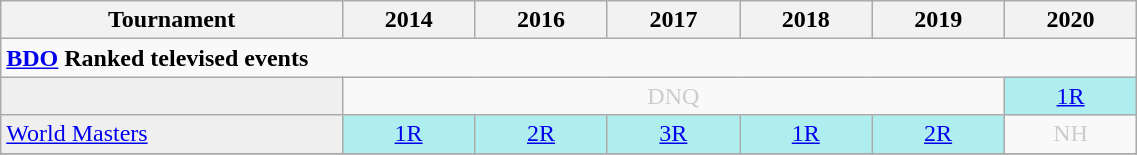<table class="wikitable" style="width:60%; margin:0">
<tr>
<th>Tournament</th>
<th>2014</th>
<th>2016</th>
<th>2017</th>
<th>2018</th>
<th>2019</th>
<th>2020</th>
</tr>
<tr>
<td colspan="15" style="text-align:left"><strong><a href='#'>BDO</a> Ranked televised events</strong></td>
</tr>
<tr>
<td style="background:#efefef;"></td>
<td colspan="5" style="text-align:center; color:#ccc;">DNQ</td>
<td style="text-align:center; background:#afeeee;"><a href='#'>1R</a></td>
</tr>
<tr>
<td style="background:#efefef;"><a href='#'>World Masters</a></td>
<td style="text-align:center; background:#afeeee;"><a href='#'>1R</a></td>
<td style="text-align:center; background:#afeeee;"><a href='#'>2R</a></td>
<td style="text-align:center; background:#afeeee;"><a href='#'>3R</a></td>
<td style="text-align:center; background:#afeeee;"><a href='#'>1R</a></td>
<td style="text-align:center; background:#afeeee;"><a href='#'>2R</a></td>
<td style="text-align:center; color:#ccc;">NH</td>
</tr>
<tr>
</tr>
</table>
